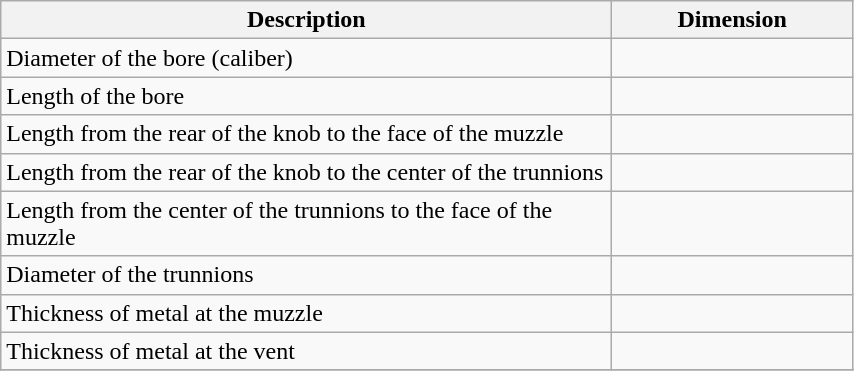<table class="wikitable" style="text-align:left; width:45%;">
<tr>
<th width=33%>Description</th>
<th width=12%>Dimension</th>
</tr>
<tr>
<td rowspan=1>Diameter of the bore (caliber)</td>
<td></td>
</tr>
<tr>
<td rowspan=1>Length of the bore</td>
<td></td>
</tr>
<tr>
<td rowspan=1>Length from the rear of the knob to the face of the muzzle</td>
<td></td>
</tr>
<tr>
<td rowspan=1>Length from the rear of the knob to the center of the trunnions</td>
<td></td>
</tr>
<tr>
<td rowspan=1>Length from the center of the trunnions to the face of the muzzle</td>
<td></td>
</tr>
<tr>
<td rowspan=1>Diameter of the trunnions</td>
<td></td>
</tr>
<tr>
<td rowspan=1>Thickness of metal at the muzzle</td>
<td></td>
</tr>
<tr>
<td rowspan=1>Thickness of metal at the vent</td>
<td></td>
</tr>
<tr>
</tr>
</table>
